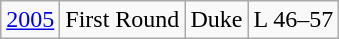<table class="wikitable">
<tr align="center">
<td><a href='#'>2005</a></td>
<td>First Round</td>
<td>Duke</td>
<td>L 46–57</td>
</tr>
</table>
